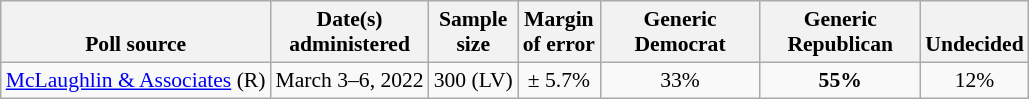<table class="wikitable" style="font-size:90%;text-align:center;">
<tr valign=bottom>
<th>Poll source</th>
<th>Date(s)<br>administered</th>
<th>Sample<br>size</th>
<th>Margin<br>of error</th>
<th style="width:100px;">Generic<br>Democrat</th>
<th style="width:100px;">Generic<br>Republican</th>
<th>Undecided</th>
</tr>
<tr>
<td style="text-align:left;"><a href='#'>McLaughlin & Associates</a> (R)</td>
<td>March 3–6, 2022</td>
<td>300 (LV)</td>
<td>± 5.7%</td>
<td>33%</td>
<td><strong>55%</strong></td>
<td>12%</td>
</tr>
</table>
